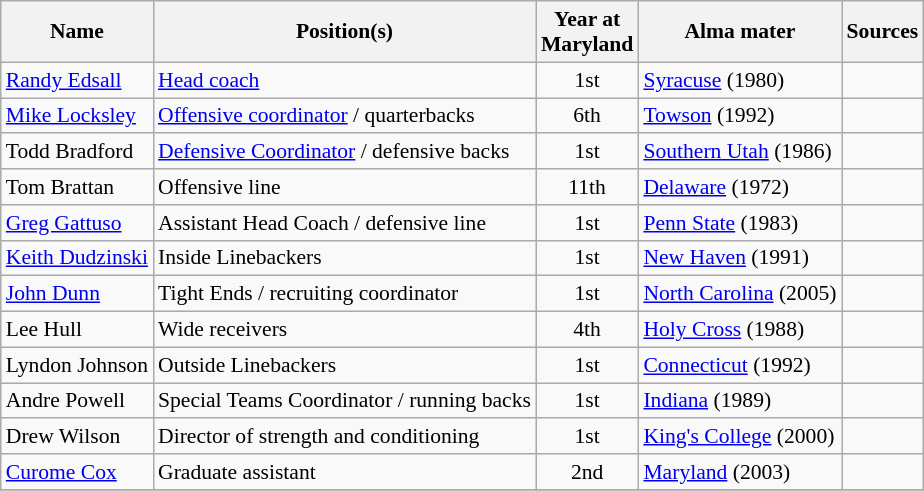<table class="wikitable" border="1" style="font-size:90%;">
<tr>
<th>Name</th>
<th>Position(s)</th>
<th>Year at<br>Maryland</th>
<th>Alma mater</th>
<th>Sources</th>
</tr>
<tr align="left">
<td><a href='#'>Randy Edsall</a></td>
<td><a href='#'>Head coach</a></td>
<td - align="center">1st</td>
<td><a href='#'>Syracuse</a> (1980)</td>
<td - align="center"></td>
</tr>
<tr align="left">
<td><a href='#'>Mike Locksley</a></td>
<td><a href='#'>Offensive coordinator</a> / quarterbacks</td>
<td - align="center">6th</td>
<td><a href='#'>Towson</a> (1992)</td>
<td - align="center"></td>
</tr>
<tr align="left">
<td>Todd Bradford</td>
<td><a href='#'>Defensive Coordinator</a> / defensive backs</td>
<td - align="center">1st</td>
<td><a href='#'>Southern Utah</a> (1986)</td>
<td - align="center"></td>
</tr>
<tr align="left">
<td>Tom Brattan</td>
<td>Offensive line</td>
<td - align="center">11th</td>
<td><a href='#'>Delaware</a> (1972)</td>
<td - align="center"></td>
</tr>
<tr align="left" ||>
<td><a href='#'>Greg Gattuso</a></td>
<td>Assistant Head Coach / defensive line</td>
<td - align="center">1st</td>
<td><a href='#'>Penn State</a> (1983)</td>
<td - align="center"></td>
</tr>
<tr align="left">
<td><a href='#'>Keith Dudzinski</a></td>
<td>Inside Linebackers</td>
<td - align="center">1st</td>
<td><a href='#'>New Haven</a> (1991)</td>
<td - align="center"></td>
</tr>
<tr align="left">
<td><a href='#'>John Dunn</a></td>
<td>Tight Ends / recruiting coordinator</td>
<td - align="center">1st</td>
<td><a href='#'>North Carolina</a> (2005)</td>
<td - align="center"></td>
</tr>
<tr align="left">
<td>Lee Hull</td>
<td>Wide receivers</td>
<td - align="center">4th</td>
<td><a href='#'>Holy Cross</a> (1988)</td>
<td - align="center"></td>
</tr>
<tr align="left">
<td>Lyndon Johnson</td>
<td>Outside Linebackers</td>
<td - align="center">1st</td>
<td><a href='#'>Connecticut</a> (1992)</td>
<td - align="center"></td>
</tr>
<tr align="left">
<td>Andre Powell</td>
<td>Special Teams Coordinator / running backs</td>
<td - align="center">1st</td>
<td><a href='#'>Indiana</a> (1989)</td>
<td - align="center"></td>
</tr>
<tr align="left">
<td>Drew Wilson</td>
<td>Director of strength and conditioning</td>
<td - align="center">1st</td>
<td><a href='#'>King's College</a> (2000)</td>
<td - align="center"></td>
</tr>
<tr align="left">
<td><a href='#'>Curome Cox</a></td>
<td>Graduate assistant</td>
<td - align="center">2nd</td>
<td><a href='#'>Maryland</a> (2003)</td>
<td - align="center"></td>
</tr>
<tr align="left">
</tr>
</table>
